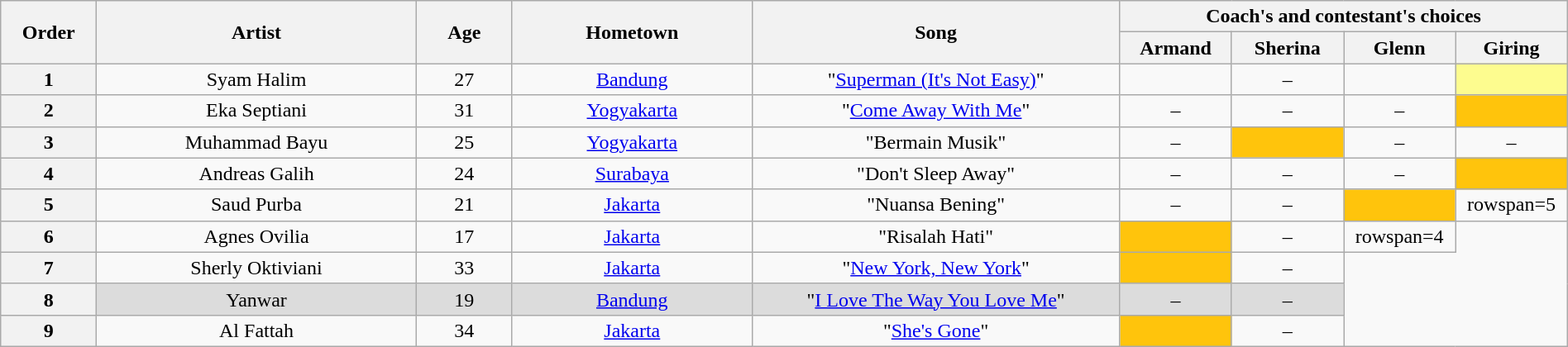<table class="wikitable" style="text-align:center; width:100%;">
<tr>
<th scope="col" rowspan="2" style="width:06%;">Order</th>
<th scope="col" rowspan="2" style="width:20%;">Artist</th>
<th scope="col" rowspan="2" style="width:06%;">Age</th>
<th scope="col" rowspan="2" style="width:15%;">Hometown</th>
<th scope="col" rowspan="2" style="width:23%;">Song</th>
<th scope="col" colspan="4" style="width:28%;">Coach's and contestant's choices</th>
</tr>
<tr>
<th style="width:07%;">Armand</th>
<th style="width:07%;">Sherina</th>
<th style="width:07%;">Glenn</th>
<th style="width:07%;">Giring</th>
</tr>
<tr>
<th>1</th>
<td>Syam Halim</td>
<td>27</td>
<td><a href='#'>Bandung</a></td>
<td>"<a href='#'>Superman (It's Not Easy)</a>"</td>
<td><strong></strong></td>
<td>–</td>
<td><strong></strong></td>
<td style="background:#fdfc8f;"><strong></strong></td>
</tr>
<tr>
<th>2</th>
<td>Eka Septiani</td>
<td>31</td>
<td><a href='#'>Yogyakarta</a></td>
<td>"<a href='#'>Come Away With Me</a>"</td>
<td>–</td>
<td>–</td>
<td>–</td>
<td style="background:#FFC40C;"><strong></strong></td>
</tr>
<tr>
<th>3</th>
<td>Muhammad Bayu</td>
<td>25</td>
<td><a href='#'>Yogyakarta</a></td>
<td>"Bermain Musik"</td>
<td>–</td>
<td style="background:#FFC40C;"><strong></strong></td>
<td>–</td>
<td>–</td>
</tr>
<tr>
<th>4</th>
<td>Andreas Galih</td>
<td>24</td>
<td><a href='#'>Surabaya</a></td>
<td>"Don't Sleep Away"</td>
<td>–</td>
<td>–</td>
<td>–</td>
<td style="background:#FFC40C;"><strong></strong></td>
</tr>
<tr>
<th>5</th>
<td>Saud Purba</td>
<td>21</td>
<td><a href='#'>Jakarta</a></td>
<td>"Nuansa Bening"</td>
<td>–</td>
<td>–</td>
<td style="background:#FFC40C;"><strong></strong></td>
<td>rowspan=5 </td>
</tr>
<tr>
<th>6</th>
<td>Agnes Ovilia</td>
<td>17</td>
<td><a href='#'>Jakarta</a></td>
<td>"Risalah Hati"</td>
<td style="background:#FFC40C;"><strong></strong></td>
<td>–</td>
<td>rowspan=4 </td>
</tr>
<tr>
<th>7</th>
<td>Sherly Oktiviani</td>
<td>33</td>
<td><a href='#'>Jakarta</a></td>
<td>"<a href='#'>New York, New York</a>"</td>
<td style="background:#FFC40C;"><strong></strong></td>
<td>–</td>
</tr>
<tr>
<th>8</th>
<td style="background:#DCDCDC;">Yanwar</td>
<td style="background:#DCDCDC;">19</td>
<td style="background:#DCDCDC;"><a href='#'>Bandung</a></td>
<td style="background:#DCDCDC;">"<a href='#'>I Love The Way You Love Me</a>"</td>
<td style="background:#DCDCDC;">–</td>
<td style="background:#DCDCDC;">–</td>
</tr>
<tr>
<th>9</th>
<td>Al Fattah</td>
<td>34</td>
<td><a href='#'>Jakarta</a></td>
<td>"<a href='#'>She's Gone</a>"</td>
<td style="background:#FFC40C;"><strong></strong></td>
<td>–</td>
</tr>
</table>
